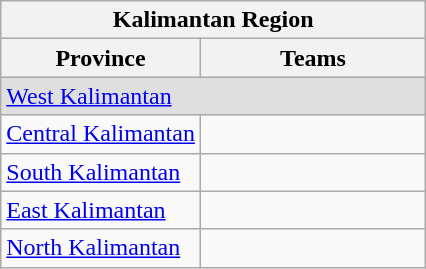<table class="wikitable sortable">
<tr>
<th colspan="2"><strong>Kalimantan Region</strong></th>
</tr>
<tr>
<th style="width:47%;">Province</th>
<th style="width:53%;">Teams</th>
</tr>
<tr bgcolor="#DFDFDF">
<td colspan="2"> <a href='#'>West Kalimantan</a></td>
</tr>
<tr>
<td> <a href='#'>Central Kalimantan</a></td>
<td></td>
</tr>
<tr>
<td> <a href='#'>South Kalimantan</a></td>
<td></td>
</tr>
<tr>
<td> <a href='#'>East Kalimantan</a></td>
<td></td>
</tr>
<tr>
<td> <a href='#'>North Kalimantan</a></td>
<td></td>
</tr>
</table>
